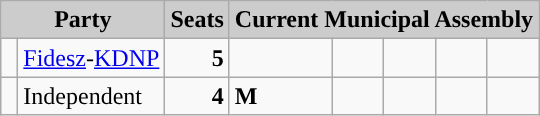<table class="wikitable">
<tr>
<th style="background:#ccc" colspan="2">Party</th>
<th style="background:#ccc">Seats</th>
<th style="background:#ccc" colspan="5">Current Municipal Assembly</th>
</tr>
<tr>
<td style="background-color: "> </td>
<td><a href='#'>Fidesz</a>-<a href='#'>KDNP</a></td>
<td style="text-align: right"><strong>5</strong></td>
<td style="background-color: "></td>
<td style="background-color: "> </td>
<td style="background-color: "> </td>
<td style="background-color: "> </td>
<td style="background-color: "> </td>
</tr>
<tr>
<td style="background-color: "> </td>
<td>Independent</td>
<td style="text-align: right"><strong>4</strong></td>
<td style="background-color: "><span><strong>M</strong></span></td>
<td style="background-color: "> </td>
<td style="background-color: "> </td>
<td style="background-color: "> </td>
<td></td>
</tr>
</table>
